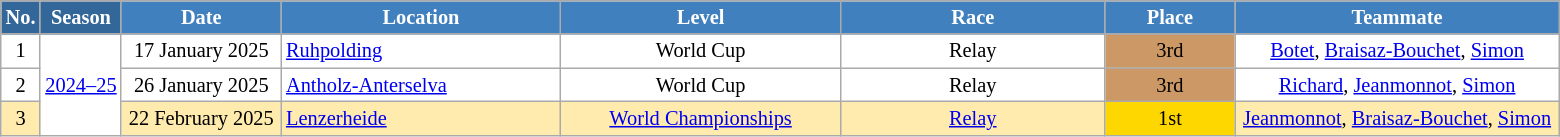<table class="wikitable sortable" style="font-size:85%; text-align:center; border:grey solid 1px; border-collapse:collapse; background:#ffffff;">
<tr style="background:#efefef;">
<th style="background-color:#369; color:white;">No.</th>
<th style="background-color:#369; color:white;">Season</th>
<th style="background-color:#4180be; color:white; width:100px;">Date</th>
<th style="background-color:#4180be; color:white; width:180px;">Location</th>
<th style="background-color:#4180be; color:white; width:180px;">Level</th>
<th style="background-color:#4180be; color:white; width:170px;">Race</th>
<th style="background-color:#4180be; color:white; width:80px;">Place</th>
<th style="background-color:#4180be; color:white; width:210px;">Teammate</th>
</tr>
<tr>
<td>1</td>
<td rowspan=3><a href='#'>2024–25</a></td>
<td>17 January 2025</td>
<td align=left> <a href='#'>Ruhpolding</a></td>
<td>World Cup</td>
<td>Relay</td>
<td align=center bgcolor="cc9966">3rd</td>
<td><a href='#'>Botet</a>, <a href='#'>Braisaz-Bouchet</a>, <a href='#'>Simon</a></td>
</tr>
<tr>
<td>2</td>
<td>26 January 2025</td>
<td align=left> <a href='#'>Antholz-Anterselva</a></td>
<td>World Cup</td>
<td>Relay</td>
<td align=center bgcolor="cc9966">3rd</td>
<td><a href='#'>Richard</a>, <a href='#'>Jeanmonnot</a>, <a href='#'>Simon</a></td>
</tr>
<tr style="background:#FFEBAD">
<td>3</td>
<td>22 February 2025</td>
<td align=left> <a href='#'>Lenzerheide</a></td>
<td><a href='#'>World Championships</a></td>
<td align=center><a href='#'>Relay</a></td>
<td align=center bgcolor="gold">1st</td>
<td><a href='#'>Jeanmonnot</a>, <a href='#'>Braisaz-Bouchet</a>, <a href='#'>Simon</a></td>
</tr>
</table>
